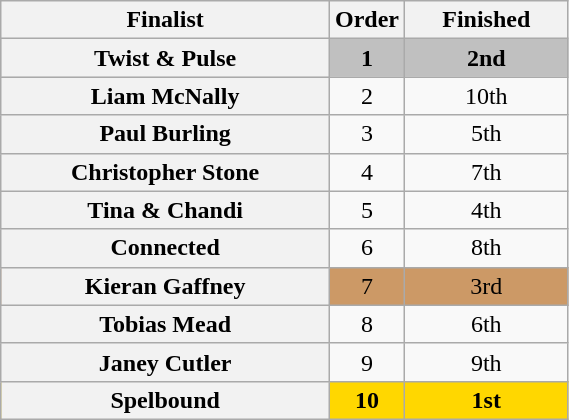<table class="wikitable sortable plainrowheaders" style="text-align:center; width:30%;">
<tr>
<th scope="col" class="unsortable">Finalist</th>
<th scope="col" style="width:1em;">Order</th>
<th scope="col" data-sort-type="number">Finished</th>
</tr>
<tr bgcolor=silver>
<th scope="row"><strong>Twist & Pulse</strong></th>
<td><strong>1</strong></td>
<td><strong>2nd</strong></td>
</tr>
<tr>
<th scope="row">Liam McNally</th>
<td>2</td>
<td>10th</td>
</tr>
<tr>
<th scope="row">Paul Burling</th>
<td>3</td>
<td>5th</td>
</tr>
<tr>
<th scope="row">Christopher Stone</th>
<td>4</td>
<td>7th</td>
</tr>
<tr>
<th scope="row">Tina & Chandi</th>
<td>5</td>
<td>4th</td>
</tr>
<tr>
<th scope="row">Connected</th>
<td>6</td>
<td>8th</td>
</tr>
<tr bgcolor=#c96>
<th scope="row">Kieran Gaffney</th>
<td>7</td>
<td>3rd</td>
</tr>
<tr>
<th scope="row">Tobias Mead</th>
<td>8</td>
<td>6th</td>
</tr>
<tr>
<th scope="row">Janey Cutler</th>
<td>9</td>
<td>9th</td>
</tr>
<tr bgcolor=gold>
<th scope="row"><strong>Spelbound</strong></th>
<td><strong>10</strong></td>
<td><strong>1st</strong></td>
</tr>
</table>
